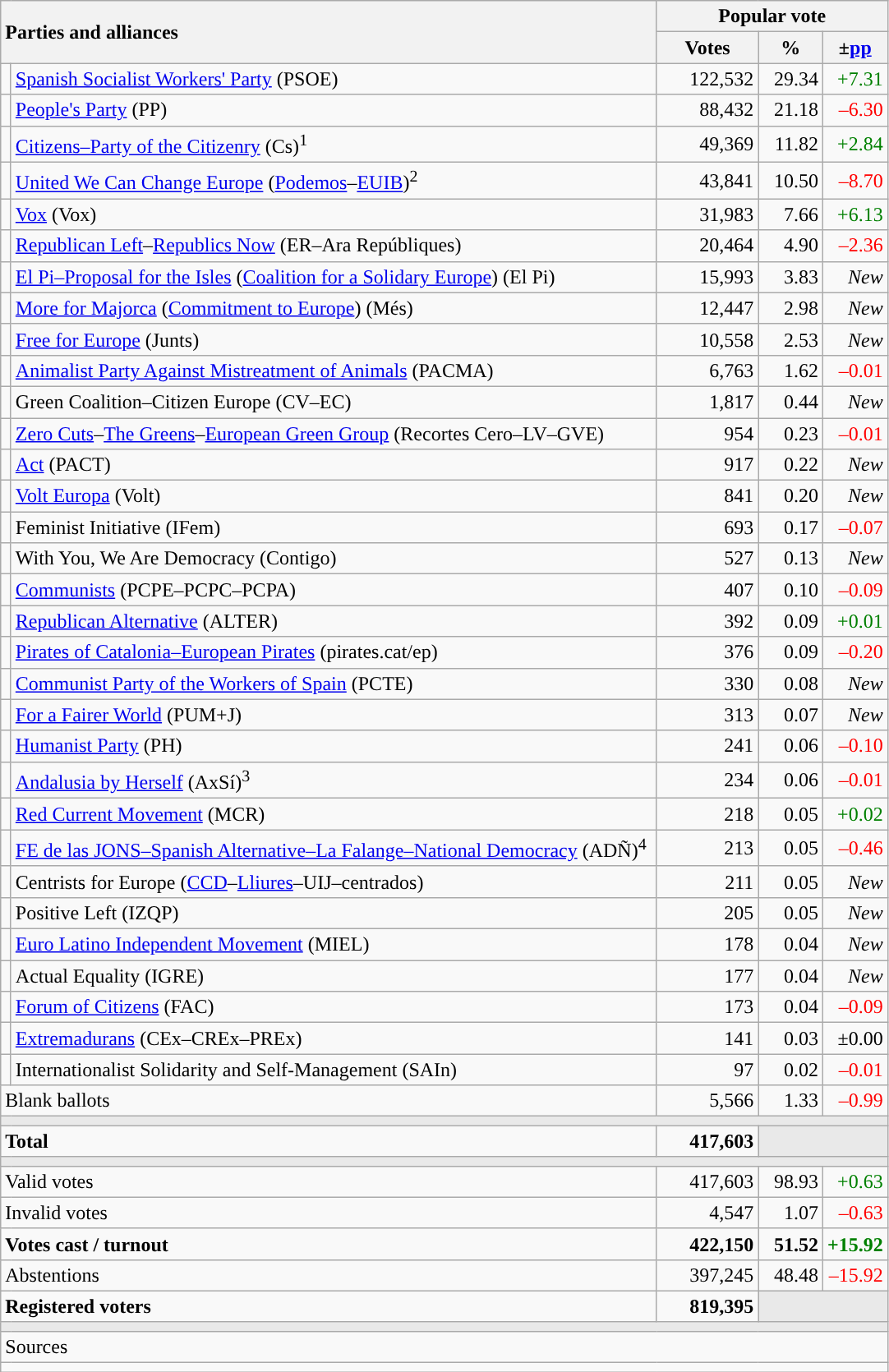<table class="wikitable" style="text-align:right;">
<tr>
<th style="text-align:left;" rowspan="2" colspan="2" width="525">Parties and alliances</th>
<th colspan="3">Popular vote</th>
</tr>
<tr>
<th width="75">Votes</th>
<th width="45">%</th>
<th width="45">±<a href='#'>pp</a></th>
</tr>
<tr>
<td width="1" style="color:inherit;background:"></td>
<td align="left"><a href='#'>Spanish Socialist Workers' Party</a> (PSOE)</td>
<td>122,532</td>
<td>29.34</td>
<td style="color:green;">+7.31</td>
</tr>
<tr>
<td style="color:inherit;background:"></td>
<td align="left"><a href='#'>People's Party</a> (PP)</td>
<td>88,432</td>
<td>21.18</td>
<td style="color:red;">–6.30</td>
</tr>
<tr>
<td style="color:inherit;background:"></td>
<td align="left"><a href='#'>Citizens–Party of the Citizenry</a> (Cs)<sup>1</sup></td>
<td>49,369</td>
<td>11.82</td>
<td style="color:green;">+2.84</td>
</tr>
<tr>
<td style="color:inherit;background:"></td>
<td align="left"><a href='#'>United We Can Change Europe</a> (<a href='#'>Podemos</a>–<a href='#'>EUIB</a>)<sup>2</sup></td>
<td>43,841</td>
<td>10.50</td>
<td style="color:red;">–8.70</td>
</tr>
<tr>
<td style="color:inherit;background:"></td>
<td align="left"><a href='#'>Vox</a> (Vox)</td>
<td>31,983</td>
<td>7.66</td>
<td style="color:green;">+6.13</td>
</tr>
<tr>
<td style="color:inherit;background:"></td>
<td align="left"><a href='#'>Republican Left</a>–<a href='#'>Republics Now</a> (ER–Ara Repúbliques)</td>
<td>20,464</td>
<td>4.90</td>
<td style="color:red;">–2.36</td>
</tr>
<tr>
<td style="color:inherit;background:"></td>
<td align="left"><a href='#'>El Pi–Proposal for the Isles</a> (<a href='#'>Coalition for a Solidary Europe</a>) (El Pi)</td>
<td>15,993</td>
<td>3.83</td>
<td><em>New</em></td>
</tr>
<tr>
<td style="color:inherit;background:"></td>
<td align="left"><a href='#'>More for Majorca</a> (<a href='#'>Commitment to Europe</a>) (Més)</td>
<td>12,447</td>
<td>2.98</td>
<td><em>New</em></td>
</tr>
<tr>
<td style="color:inherit;background:"></td>
<td align="left"><a href='#'>Free for Europe</a> (Junts)</td>
<td>10,558</td>
<td>2.53</td>
<td><em>New</em></td>
</tr>
<tr>
<td style="color:inherit;background:"></td>
<td align="left"><a href='#'>Animalist Party Against Mistreatment of Animals</a> (PACMA)</td>
<td>6,763</td>
<td>1.62</td>
<td style="color:red;">–0.01</td>
</tr>
<tr>
<td style="color:inherit;background:"></td>
<td align="left">Green Coalition–Citizen Europe (CV–EC)</td>
<td>1,817</td>
<td>0.44</td>
<td><em>New</em></td>
</tr>
<tr>
<td style="color:inherit;background:"></td>
<td align="left"><a href='#'>Zero Cuts</a>–<a href='#'>The Greens</a>–<a href='#'>European Green Group</a> (Recortes Cero–LV–GVE)</td>
<td>954</td>
<td>0.23</td>
<td style="color:red;">–0.01</td>
</tr>
<tr>
<td style="color:inherit;background:"></td>
<td align="left"><a href='#'>Act</a> (PACT)</td>
<td>917</td>
<td>0.22</td>
<td><em>New</em></td>
</tr>
<tr>
<td style="color:inherit;background:"></td>
<td align="left"><a href='#'>Volt Europa</a> (Volt)</td>
<td>841</td>
<td>0.20</td>
<td><em>New</em></td>
</tr>
<tr>
<td style="color:inherit;background:"></td>
<td align="left">Feminist Initiative (IFem)</td>
<td>693</td>
<td>0.17</td>
<td style="color:red;">–0.07</td>
</tr>
<tr>
<td style="color:inherit;background:"></td>
<td align="left">With You, We Are Democracy (Contigo)</td>
<td>527</td>
<td>0.13</td>
<td><em>New</em></td>
</tr>
<tr>
<td style="color:inherit;background:"></td>
<td align="left"><a href='#'>Communists</a> (PCPE–PCPC–PCPA)</td>
<td>407</td>
<td>0.10</td>
<td style="color:red;">–0.09</td>
</tr>
<tr>
<td style="color:inherit;background:"></td>
<td align="left"><a href='#'>Republican Alternative</a> (ALTER)</td>
<td>392</td>
<td>0.09</td>
<td style="color:green;">+0.01</td>
</tr>
<tr>
<td style="color:inherit;background:"></td>
<td align="left"><a href='#'>Pirates of Catalonia–European Pirates</a> (pirates.cat/ep)</td>
<td>376</td>
<td>0.09</td>
<td style="color:red;">–0.20</td>
</tr>
<tr>
<td style="color:inherit;background:"></td>
<td align="left"><a href='#'>Communist Party of the Workers of Spain</a> (PCTE)</td>
<td>330</td>
<td>0.08</td>
<td><em>New</em></td>
</tr>
<tr>
<td style="color:inherit;background:"></td>
<td align="left"><a href='#'>For a Fairer World</a> (PUM+J)</td>
<td>313</td>
<td>0.07</td>
<td><em>New</em></td>
</tr>
<tr>
<td style="color:inherit;background:"></td>
<td align="left"><a href='#'>Humanist Party</a> (PH)</td>
<td>241</td>
<td>0.06</td>
<td style="color:red;">–0.10</td>
</tr>
<tr>
<td style="color:inherit;background:"></td>
<td align="left"><a href='#'>Andalusia by Herself</a> (AxSí)<sup>3</sup></td>
<td>234</td>
<td>0.06</td>
<td style="color:red;">–0.01</td>
</tr>
<tr>
<td style="color:inherit;background:"></td>
<td align="left"><a href='#'>Red Current Movement</a> (MCR)</td>
<td>218</td>
<td>0.05</td>
<td style="color:green;">+0.02</td>
</tr>
<tr>
<td style="color:inherit;background:"></td>
<td align="left"><a href='#'>FE de las JONS–Spanish Alternative–La Falange–National Democracy</a> (ADÑ)<sup>4</sup></td>
<td>213</td>
<td>0.05</td>
<td style="color:red;">–0.46</td>
</tr>
<tr>
<td style="color:inherit;background:"></td>
<td align="left">Centrists for Europe (<a href='#'>CCD</a>–<a href='#'>Lliures</a>–UIJ–centrados)</td>
<td>211</td>
<td>0.05</td>
<td><em>New</em></td>
</tr>
<tr>
<td style="color:inherit;background:"></td>
<td align="left">Positive Left (IZQP)</td>
<td>205</td>
<td>0.05</td>
<td><em>New</em></td>
</tr>
<tr>
<td style="color:inherit;background:"></td>
<td align="left"><a href='#'>Euro Latino Independent Movement</a> (MIEL)</td>
<td>178</td>
<td>0.04</td>
<td><em>New</em></td>
</tr>
<tr>
<td style="color:inherit;background:"></td>
<td align="left">Actual Equality (IGRE)</td>
<td>177</td>
<td>0.04</td>
<td><em>New</em></td>
</tr>
<tr>
<td style="color:inherit;background:"></td>
<td align="left"><a href='#'>Forum of Citizens</a> (FAC)</td>
<td>173</td>
<td>0.04</td>
<td style="color:red;">–0.09</td>
</tr>
<tr>
<td style="color:inherit;background:"></td>
<td align="left"><a href='#'>Extremadurans</a> (CEx–CREx–PREx)</td>
<td>141</td>
<td>0.03</td>
<td>±0.00</td>
</tr>
<tr>
<td style="color:inherit;background:"></td>
<td align="left">Internationalist Solidarity and Self-Management (SAIn)</td>
<td>97</td>
<td>0.02</td>
<td style="color:red;">–0.01</td>
</tr>
<tr>
<td align="left" colspan="2">Blank ballots</td>
<td>5,566</td>
<td>1.33</td>
<td style="color:red;">–0.99</td>
</tr>
<tr>
<td colspan="5" bgcolor="#E9E9E9"></td>
</tr>
<tr style="font-weight:bold;">
<td align="left" colspan="2">Total</td>
<td>417,603</td>
<td bgcolor="#E9E9E9" colspan="2"></td>
</tr>
<tr>
<td colspan="5" bgcolor="#E9E9E9"></td>
</tr>
<tr>
<td align="left" colspan="2">Valid votes</td>
<td>417,603</td>
<td>98.93</td>
<td style="color:green;">+0.63</td>
</tr>
<tr>
<td align="left" colspan="2">Invalid votes</td>
<td>4,547</td>
<td>1.07</td>
<td style="color:red;">–0.63</td>
</tr>
<tr style="font-weight:bold;">
<td align="left" colspan="2">Votes cast / turnout</td>
<td>422,150</td>
<td>51.52</td>
<td style="color:green;">+15.92</td>
</tr>
<tr>
<td align="left" colspan="2">Abstentions</td>
<td>397,245</td>
<td>48.48</td>
<td style="color:red;">–15.92</td>
</tr>
<tr style="font-weight:bold;">
<td align="left" colspan="2">Registered voters</td>
<td>819,395</td>
<td bgcolor="#E9E9E9" colspan="2"></td>
</tr>
<tr>
<td colspan="5" bgcolor="#E9E9E9"></td>
</tr>
<tr>
<td align="left" colspan="5">Sources</td>
</tr>
<tr>
<td colspan="5" style="text-align:left; max-width:680px;"></td>
</tr>
</table>
